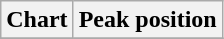<table class="wikitable sortable" border="1">
<tr>
<th>Chart</th>
<th>Peak position</th>
</tr>
<tr>
</tr>
</table>
